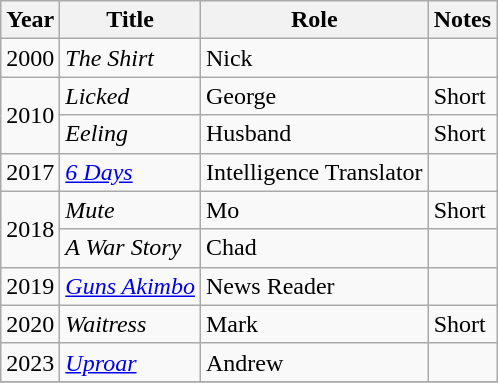<table class="wikitable sortable">
<tr>
<th>Year</th>
<th>Title</th>
<th>Role</th>
<th>Notes</th>
</tr>
<tr>
<td>2000</td>
<td><em>The Shirt</em></td>
<td>Nick</td>
<td></td>
</tr>
<tr>
<td rowspan=2>2010</td>
<td><em>Licked</em></td>
<td>George</td>
<td>Short</td>
</tr>
<tr>
<td><em>Eeling</em></td>
<td>Husband</td>
<td>Short</td>
</tr>
<tr>
<td>2017</td>
<td><em><a href='#'>6 Days</a></em></td>
<td>Intelligence Translator</td>
<td></td>
</tr>
<tr>
<td rowspan=2>2018</td>
<td><em>Mute</em></td>
<td>Mo</td>
<td>Short</td>
</tr>
<tr>
<td><em>A War Story</em></td>
<td>Chad</td>
<td></td>
</tr>
<tr>
<td>2019</td>
<td><em><a href='#'>Guns Akimbo</a></em></td>
<td>News Reader</td>
<td></td>
</tr>
<tr>
<td>2020</td>
<td><em>Waitress</em></td>
<td>Mark</td>
<td>Short</td>
</tr>
<tr>
<td>2023</td>
<td><em><a href='#'>Uproar</a></em></td>
<td>Andrew</td>
<td></td>
</tr>
<tr>
</tr>
</table>
